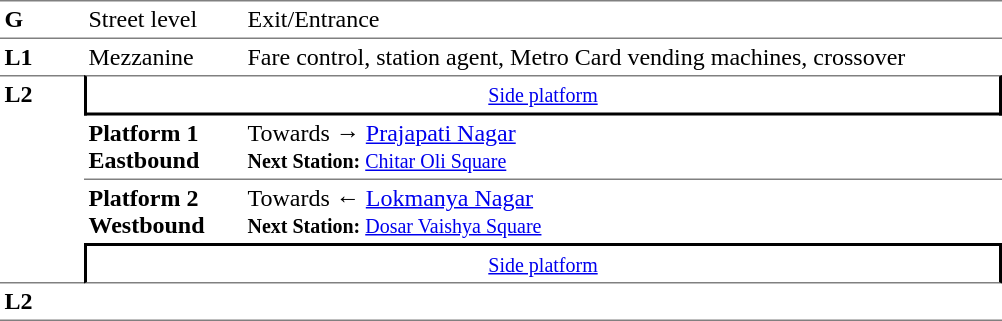<table table border=0 cellspacing=0 cellpadding=3>
<tr>
<td style="border-bottom:solid 1px gray;border-top:solid 1px gray;" width=50 valign=top><strong>G</strong></td>
<td style="border-top:solid 1px gray;border-bottom:solid 1px gray;" width=100 valign=top>Street level</td>
<td style="border-top:solid 1px gray;border-bottom:solid 1px gray;" width=500 valign=top>Exit/Entrance</td>
</tr>
<tr>
<td valign=top><strong>L1</strong></td>
<td valign=top>Mezzanine</td>
<td valign=top>Fare control, station agent, Metro Card vending machines, crossover<br></td>
</tr>
<tr>
<td style="border-top:solid 1px gray;border-bottom:solid 1px gray;" width=50 rowspan=4 valign=top><strong>L2</strong></td>
<td style="border-top:solid 1px gray;border-right:solid 2px black;border-left:solid 2px black;border-bottom:solid 2px black;text-align:center;" colspan=2><small><a href='#'>Side platform</a></small></td>
</tr>
<tr>
<td style="border-bottom:solid 1px gray;" width=100><span><strong>Platform 1</strong><br><strong>Eastbound</strong></span></td>
<td style="border-bottom:solid 1px gray;" width=500>Towards → <a href='#'>Prajapati Nagar</a><br><small><strong>Next Station:</strong> <a href='#'>Chitar Oli Square</a></small></td>
</tr>
<tr>
<td><span><strong>Platform 2</strong><br><strong>Westbound</strong></span></td>
<td>Towards ← <a href='#'>Lokmanya Nagar</a><br><small><strong>Next Station:</strong> <a href='#'>Dosar Vaishya Square</a></small></td>
</tr>
<tr>
<td style="border-top:solid 2px black;border-right:solid 2px black;border-left:solid 2px black;border-bottom:solid 1px gray;" colspan=2  align=center><small><a href='#'>Side platform</a></small></td>
</tr>
<tr>
<td style="border-bottom:solid 1px gray;" width=50 rowspan=2 valign=top><strong>L2</strong></td>
<td style="border-bottom:solid 1px gray;" width=100></td>
<td style="border-bottom:solid 1px gray;" width=500></td>
</tr>
<tr>
</tr>
</table>
